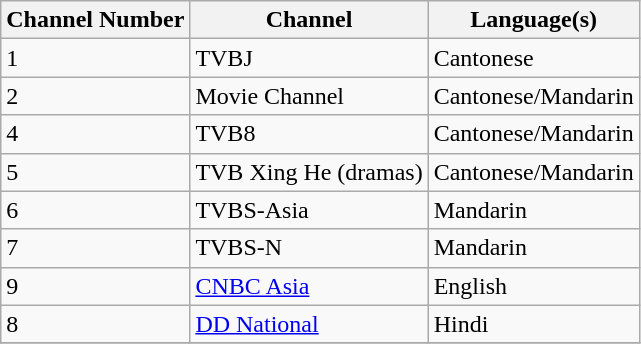<table class="wikitable">
<tr>
<th>Channel Number</th>
<th>Channel</th>
<th>Language(s)</th>
</tr>
<tr>
<td>1</td>
<td>TVBJ</td>
<td>Cantonese</td>
</tr>
<tr>
<td>2</td>
<td>Movie Channel</td>
<td>Cantonese/Mandarin</td>
</tr>
<tr>
<td>4</td>
<td>TVB8</td>
<td>Cantonese/Mandarin</td>
</tr>
<tr>
<td>5</td>
<td>TVB Xing He (dramas)</td>
<td>Cantonese/Mandarin</td>
</tr>
<tr>
<td>6</td>
<td>TVBS-Asia</td>
<td>Mandarin</td>
</tr>
<tr>
<td>7</td>
<td>TVBS-N</td>
<td>Mandarin</td>
</tr>
<tr>
<td>9</td>
<td><a href='#'>CNBC Asia</a></td>
<td>English</td>
</tr>
<tr>
<td>8</td>
<td><a href='#'>DD National</a></td>
<td>Hindi</td>
</tr>
<tr>
</tr>
</table>
